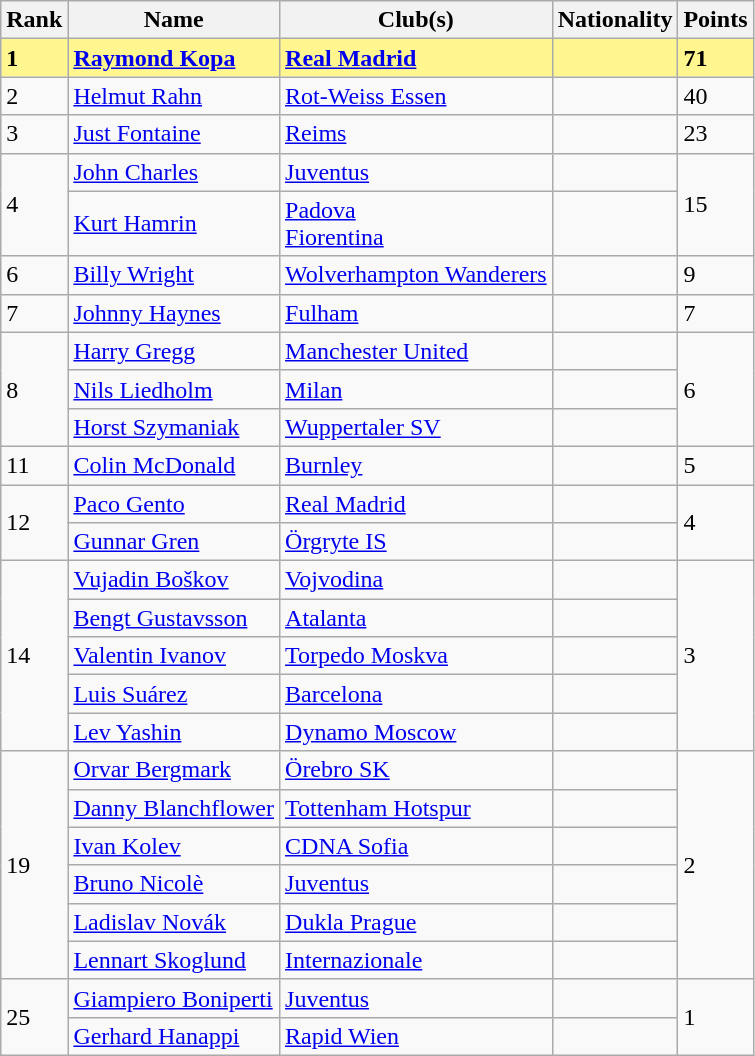<table class="wikitable">
<tr>
<th>Rank</th>
<th>Name</th>
<th>Club(s)</th>
<th>Nationality</th>
<th>Points</th>
</tr>
<tr style="background-color: #FFF68F; font-weight: bold;">
<td>1</td>
<td><a href='#'>Raymond Kopa</a></td>
<td> <a href='#'>Real Madrid</a></td>
<td></td>
<td>71</td>
</tr>
<tr>
<td>2</td>
<td><a href='#'>Helmut Rahn</a></td>
<td> <a href='#'>Rot-Weiss Essen</a></td>
<td></td>
<td>40</td>
</tr>
<tr>
<td>3</td>
<td><a href='#'>Just Fontaine</a></td>
<td> <a href='#'>Reims</a></td>
<td></td>
<td>23</td>
</tr>
<tr>
<td rowspan="2">4</td>
<td><a href='#'>John Charles</a></td>
<td> <a href='#'>Juventus</a></td>
<td></td>
<td rowspan="2">15</td>
</tr>
<tr>
<td><a href='#'>Kurt Hamrin</a></td>
<td> <a href='#'>Padova</a><br> <a href='#'>Fiorentina</a></td>
<td></td>
</tr>
<tr>
<td>6</td>
<td><a href='#'>Billy Wright</a></td>
<td> <a href='#'>Wolverhampton Wanderers</a></td>
<td></td>
<td>9</td>
</tr>
<tr>
<td>7</td>
<td><a href='#'>Johnny Haynes</a></td>
<td> <a href='#'>Fulham</a></td>
<td></td>
<td>7</td>
</tr>
<tr>
<td rowspan="3">8</td>
<td><a href='#'>Harry Gregg</a></td>
<td> <a href='#'>Manchester United</a></td>
<td></td>
<td rowspan="3">6</td>
</tr>
<tr>
<td><a href='#'>Nils Liedholm</a></td>
<td> <a href='#'>Milan</a></td>
<td></td>
</tr>
<tr>
<td><a href='#'>Horst Szymaniak</a></td>
<td> <a href='#'>Wuppertaler SV</a></td>
<td></td>
</tr>
<tr>
<td>11</td>
<td><a href='#'>Colin McDonald</a></td>
<td> <a href='#'>Burnley</a></td>
<td></td>
<td>5</td>
</tr>
<tr>
<td rowspan="2">12</td>
<td><a href='#'>Paco Gento</a></td>
<td> <a href='#'>Real Madrid</a></td>
<td></td>
<td rowspan="2">4</td>
</tr>
<tr>
<td><a href='#'>Gunnar Gren</a></td>
<td> <a href='#'>Örgryte IS</a></td>
<td></td>
</tr>
<tr>
<td rowspan="5">14</td>
<td><a href='#'>Vujadin Boškov</a></td>
<td> <a href='#'>Vojvodina</a></td>
<td></td>
<td rowspan="5">3</td>
</tr>
<tr>
<td><a href='#'>Bengt Gustavsson</a></td>
<td> <a href='#'>Atalanta</a></td>
<td></td>
</tr>
<tr>
<td><a href='#'>Valentin Ivanov</a></td>
<td> <a href='#'>Torpedo Moskva</a></td>
<td></td>
</tr>
<tr>
<td><a href='#'>Luis Suárez</a></td>
<td> <a href='#'>Barcelona</a></td>
<td></td>
</tr>
<tr>
<td><a href='#'>Lev Yashin</a></td>
<td> <a href='#'>Dynamo Moscow</a></td>
<td></td>
</tr>
<tr>
<td rowspan="6">19</td>
<td><a href='#'>Orvar Bergmark</a></td>
<td> <a href='#'>Örebro SK</a></td>
<td></td>
<td rowspan="6">2</td>
</tr>
<tr>
<td><a href='#'>Danny Blanchflower</a></td>
<td> <a href='#'>Tottenham Hotspur</a></td>
<td></td>
</tr>
<tr>
<td><a href='#'>Ivan Kolev</a></td>
<td> <a href='#'>CDNA Sofia</a></td>
<td></td>
</tr>
<tr>
<td><a href='#'>Bruno Nicolè</a></td>
<td> <a href='#'>Juventus</a></td>
<td></td>
</tr>
<tr>
<td><a href='#'>Ladislav Novák</a></td>
<td> <a href='#'>Dukla Prague</a></td>
<td></td>
</tr>
<tr>
<td><a href='#'>Lennart Skoglund</a></td>
<td> <a href='#'>Internazionale</a></td>
<td></td>
</tr>
<tr>
<td rowspan="2">25</td>
<td><a href='#'>Giampiero Boniperti</a></td>
<td> <a href='#'>Juventus</a></td>
<td></td>
<td rowspan="2">1</td>
</tr>
<tr>
<td><a href='#'>Gerhard Hanappi</a></td>
<td> <a href='#'>Rapid Wien</a></td>
<td></td>
</tr>
</table>
